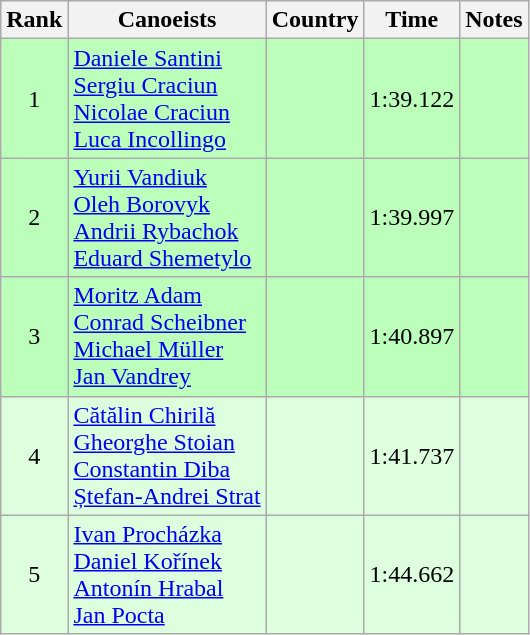<table class="wikitable" style="text-align:center">
<tr>
<th>Rank</th>
<th>Canoeists</th>
<th>Country</th>
<th>Time</th>
<th>Notes</th>
</tr>
<tr bgcolor=bbffbb>
<td>1</td>
<td align="left"><a href='#'>Daniele Santini</a><br><a href='#'>Sergiu Craciun</a><br><a href='#'>Nicolae Craciun</a><br><a href='#'>Luca Incollingo</a></td>
<td align="left"></td>
<td>1:39.122</td>
<td></td>
</tr>
<tr bgcolor=bbffbb>
<td>2</td>
<td align="left"><a href='#'>Yurii Vandiuk</a><br><a href='#'>Oleh Borovyk</a><br><a href='#'>Andrii Rybachok</a><br><a href='#'>Eduard Shemetylo</a></td>
<td align="left"></td>
<td>1:39.997</td>
<td></td>
</tr>
<tr bgcolor=bbffbb>
<td>3</td>
<td align="left"><a href='#'>Moritz Adam</a><br><a href='#'>Conrad Scheibner</a><br><a href='#'>Michael Müller</a><br><a href='#'>Jan Vandrey</a></td>
<td align="left"></td>
<td>1:40.897</td>
<td></td>
</tr>
<tr bgcolor=ddffdd>
<td>4</td>
<td align="left"><a href='#'>Cătălin Chirilă</a><br><a href='#'>Gheorghe Stoian</a><br><a href='#'>Constantin Diba</a><br><a href='#'>Ștefan-Andrei Strat</a></td>
<td align="left"></td>
<td>1:41.737</td>
<td></td>
</tr>
<tr bgcolor=ddffdd>
<td>5</td>
<td align="left"><a href='#'>Ivan Procházka</a><br><a href='#'>Daniel Kořínek</a><br><a href='#'>Antonín Hrabal</a><br><a href='#'>Jan Pocta</a></td>
<td align="left"></td>
<td>1:44.662</td>
<td></td>
</tr>
</table>
